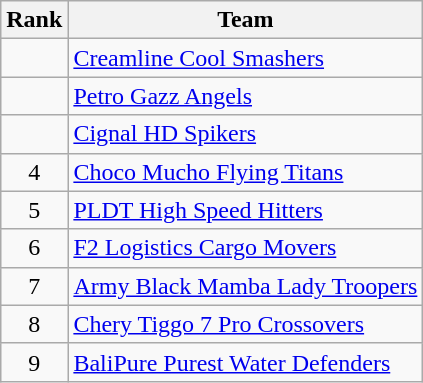<table class="wikitable" style="text-align: center;">
<tr>
<th>Rank</th>
<th>Team</th>
</tr>
<tr>
<td></td>
<td align="left"><a href='#'>Creamline Cool Smashers</a></td>
</tr>
<tr>
<td></td>
<td align="left"><a href='#'>Petro Gazz Angels</a></td>
</tr>
<tr>
<td></td>
<td align="left"><a href='#'>Cignal HD Spikers</a></td>
</tr>
<tr>
<td>4</td>
<td align="left"><a href='#'>Choco Mucho Flying Titans</a></td>
</tr>
<tr>
<td>5</td>
<td align="left"><a href='#'>PLDT High Speed Hitters</a></td>
</tr>
<tr>
<td>6</td>
<td align="left"><a href='#'>F2 Logistics Cargo Movers</a></td>
</tr>
<tr>
<td>7</td>
<td align="left"><a href='#'>Army Black Mamba Lady Troopers</a></td>
</tr>
<tr>
<td>8</td>
<td align="left"><a href='#'>Chery Tiggo 7 Pro Crossovers</a></td>
</tr>
<tr>
<td>9</td>
<td align="left"><a href='#'>BaliPure Purest Water Defenders</a></td>
</tr>
</table>
